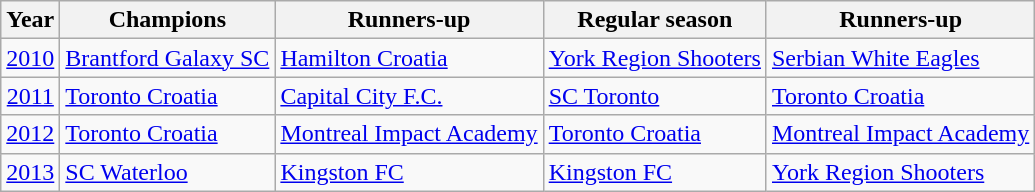<table class="wikitable">
<tr>
<th>Year</th>
<th>Champions</th>
<th>Runners-up</th>
<th>Regular season</th>
<th>Runners-up</th>
</tr>
<tr>
<td align=center><a href='#'>2010</a></td>
<td><a href='#'>Brantford Galaxy SC</a></td>
<td><a href='#'>Hamilton Croatia</a></td>
<td><a href='#'>York Region Shooters</a></td>
<td><a href='#'>Serbian White Eagles</a></td>
</tr>
<tr>
<td align=center><a href='#'>2011</a></td>
<td><a href='#'>Toronto Croatia</a></td>
<td><a href='#'>Capital City F.C.</a></td>
<td><a href='#'>SC Toronto</a></td>
<td><a href='#'>Toronto Croatia</a></td>
</tr>
<tr>
<td align=center><a href='#'>2012</a></td>
<td><a href='#'>Toronto Croatia</a></td>
<td><a href='#'>Montreal Impact Academy</a></td>
<td><a href='#'>Toronto Croatia</a></td>
<td><a href='#'>Montreal Impact Academy</a></td>
</tr>
<tr>
<td align=center><a href='#'>2013</a></td>
<td><a href='#'>SC Waterloo</a></td>
<td><a href='#'>Kingston FC</a></td>
<td><a href='#'>Kingston FC</a></td>
<td><a href='#'>York Region Shooters</a></td>
</tr>
</table>
